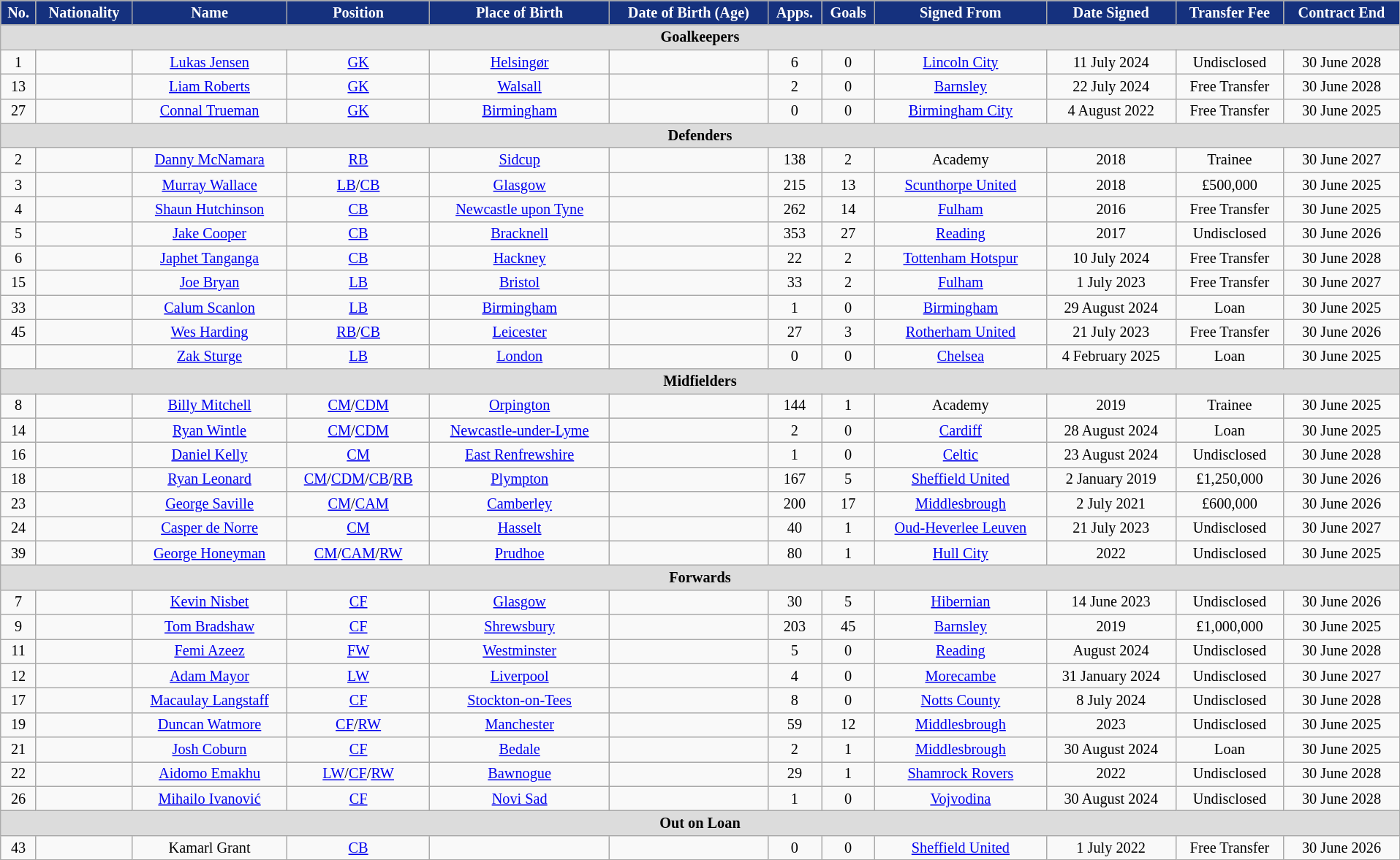<table class="wikitable" style="text-align:center; font-size:84.5%; width:101%;">
<tr>
<th style="color:white; background:#15317E; text-align:center;">No.</th>
<th style="color:white; background:#15317E; text-align:center;">Nationality</th>
<th style="color:white; background:#15317E; text-align:center;">Name</th>
<th style="color:white; background:#15317E; text-align:center;">Position</th>
<th style="color:white; background:#15317E; text-align:center;">Place of Birth</th>
<th style="color:white; background:#15317E; text-align:center;">Date of Birth (Age)</th>
<th style="color:white; background:#15317E; text-align:center;">Apps.</th>
<th style="color:white; background:#15317E; text-align:center;">Goals</th>
<th style="color:white; background:#15317E; text-align:center;">Signed From</th>
<th style="color:white; background:#15317E; text-align:center;">Date Signed</th>
<th style="color:white; background:#15317E; text-align:center;">Transfer Fee</th>
<th style="color:white; background:#15317E; text-align:center;">Contract End</th>
</tr>
<tr>
<th colspan="14" style="background:#dcdcdc; tepxt-align:center;">Goalkeepers</th>
</tr>
<tr>
<td>1</td>
<td></td>
<td><a href='#'>Lukas Jensen</a></td>
<td><a href='#'>GK</a></td>
<td><a href='#'>Helsingør</a></td>
<td></td>
<td>6</td>
<td>0</td>
<td> <a href='#'>Lincoln City</a></td>
<td>11 July 2024</td>
<td>Undisclosed</td>
<td>30 June 2028</td>
</tr>
<tr>
<td>13</td>
<td></td>
<td><a href='#'>Liam Roberts</a></td>
<td><a href='#'>GK</a></td>
<td><a href='#'>Walsall</a></td>
<td></td>
<td>2</td>
<td>0</td>
<td> <a href='#'>Barnsley</a></td>
<td>22 July 2024</td>
<td>Free Transfer</td>
<td>30 June 2028</td>
</tr>
<tr>
<td>27</td>
<td></td>
<td><a href='#'>Connal Trueman</a></td>
<td><a href='#'>GK</a></td>
<td><a href='#'>Birmingham</a></td>
<td></td>
<td>0</td>
<td>0</td>
<td> <a href='#'>Birmingham City</a></td>
<td>4 August 2022</td>
<td>Free Transfer</td>
<td>30 June 2025</td>
</tr>
<tr>
<th colspan="14" style="background:#dcdcdc; tepxt-align:center;">Defenders</th>
</tr>
<tr>
<td>2</td>
<td></td>
<td><a href='#'>Danny McNamara</a></td>
<td><a href='#'>RB</a></td>
<td><a href='#'>Sidcup</a></td>
<td></td>
<td>138</td>
<td>2</td>
<td>Academy</td>
<td>2018</td>
<td>Trainee</td>
<td>30 June 2027</td>
</tr>
<tr>
<td>3</td>
<td></td>
<td><a href='#'>Murray Wallace</a></td>
<td><a href='#'>LB</a>/<a href='#'>CB</a></td>
<td><a href='#'>Glasgow</a></td>
<td></td>
<td>215</td>
<td>13</td>
<td> <a href='#'>Scunthorpe United</a></td>
<td>2018</td>
<td>£500,000</td>
<td>30 June 2025</td>
</tr>
<tr>
<td>4</td>
<td></td>
<td><a href='#'>Shaun Hutchinson</a></td>
<td><a href='#'>CB</a></td>
<td><a href='#'>Newcastle upon Tyne</a></td>
<td></td>
<td>262</td>
<td>14</td>
<td> <a href='#'>Fulham</a></td>
<td>2016</td>
<td>Free Transfer</td>
<td>30 June 2025</td>
</tr>
<tr>
<td>5</td>
<td></td>
<td><a href='#'>Jake Cooper</a></td>
<td><a href='#'>CB</a></td>
<td><a href='#'>Bracknell</a></td>
<td></td>
<td>353</td>
<td>27</td>
<td> <a href='#'>Reading</a></td>
<td>2017</td>
<td>Undisclosed</td>
<td>30 June 2026</td>
</tr>
<tr>
<td>6</td>
<td></td>
<td><a href='#'>Japhet Tanganga</a></td>
<td><a href='#'>CB</a></td>
<td><a href='#'>Hackney</a></td>
<td></td>
<td>22</td>
<td>2</td>
<td> <a href='#'>Tottenham Hotspur</a></td>
<td>10 July 2024</td>
<td>Free Transfer</td>
<td>30 June 2028</td>
</tr>
<tr>
<td>15</td>
<td></td>
<td><a href='#'>Joe Bryan</a></td>
<td><a href='#'>LB</a></td>
<td><a href='#'>Bristol</a></td>
<td></td>
<td>33</td>
<td>2</td>
<td> <a href='#'>Fulham</a></td>
<td>1 July 2023</td>
<td>Free Transfer</td>
<td>30 June 2027</td>
</tr>
<tr>
<td>33</td>
<td></td>
<td><a href='#'>Calum Scanlon</a></td>
<td><a href='#'>LB</a></td>
<td><a href='#'>Birmingham</a></td>
<td></td>
<td>1</td>
<td>0</td>
<td> <a href='#'>Birmingham</a></td>
<td>29 August 2024</td>
<td>Loan</td>
<td>30 June 2025</td>
</tr>
<tr>
<td>45</td>
<td> </td>
<td><a href='#'>Wes Harding</a></td>
<td><a href='#'>RB</a>/<a href='#'>CB</a></td>
<td><a href='#'>Leicester</a></td>
<td></td>
<td>27</td>
<td>3</td>
<td> <a href='#'>Rotherham United</a></td>
<td>21 July 2023</td>
<td>Free Transfer</td>
<td>30 June 2026</td>
</tr>
<tr>
<td></td>
<td></td>
<td><a href='#'>Zak Sturge</a></td>
<td><a href='#'>LB</a></td>
<td><a href='#'>London</a></td>
<td></td>
<td>0</td>
<td>0</td>
<td> <a href='#'>Chelsea</a></td>
<td>4 February 2025</td>
<td>Loan</td>
<td>30 June 2025</td>
</tr>
<tr>
<th colspan="14" style="background:#dcdcdc; tepxt-align:center;">Midfielders</th>
</tr>
<tr>
<td>8</td>
<td></td>
<td><a href='#'>Billy Mitchell</a></td>
<td><a href='#'>CM</a>/<a href='#'>CDM</a></td>
<td><a href='#'>Orpington</a></td>
<td></td>
<td>144</td>
<td>1</td>
<td>Academy</td>
<td>2019</td>
<td>Trainee</td>
<td>30 June 2025</td>
</tr>
<tr>
<td>14</td>
<td></td>
<td><a href='#'>Ryan Wintle</a></td>
<td><a href='#'>CM</a>/<a href='#'>CDM</a></td>
<td><a href='#'>Newcastle-under-Lyme</a></td>
<td></td>
<td>2</td>
<td>0</td>
<td> <a href='#'>Cardiff</a></td>
<td>28 August 2024</td>
<td>Loan</td>
<td>30 June 2025</td>
</tr>
<tr>
<td>16</td>
<td></td>
<td><a href='#'>Daniel Kelly</a></td>
<td><a href='#'>CM</a></td>
<td><a href='#'>East Renfrewshire</a></td>
<td></td>
<td>1</td>
<td>0</td>
<td> <a href='#'>Celtic</a></td>
<td>23 August 2024</td>
<td>Undisclosed</td>
<td>30 June 2028</td>
</tr>
<tr>
<td>18</td>
<td></td>
<td><a href='#'>Ryan Leonard</a></td>
<td><a href='#'>CM</a>/<a href='#'>CDM</a>/<a href='#'>CB</a>/<a href='#'>RB</a></td>
<td><a href='#'>Plympton</a></td>
<td></td>
<td>167</td>
<td>5</td>
<td> <a href='#'>Sheffield United</a></td>
<td>2 January 2019</td>
<td>£1,250,000</td>
<td>30 June 2026</td>
</tr>
<tr>
<td>23</td>
<td></td>
<td><a href='#'>George Saville</a></td>
<td><a href='#'>CM</a>/<a href='#'>CAM</a></td>
<td><a href='#'>Camberley</a></td>
<td></td>
<td>200</td>
<td>17</td>
<td> <a href='#'>Middlesbrough</a></td>
<td>2 July 2021</td>
<td>£600,000</td>
<td>30 June 2026</td>
</tr>
<tr>
<td>24</td>
<td></td>
<td><a href='#'>Casper de Norre</a></td>
<td><a href='#'>CM</a></td>
<td><a href='#'>Hasselt</a></td>
<td></td>
<td>40</td>
<td>1</td>
<td> <a href='#'>Oud-Heverlee Leuven</a></td>
<td>21 July 2023</td>
<td>Undisclosed</td>
<td>30 June 2027</td>
</tr>
<tr>
<td>39</td>
<td></td>
<td><a href='#'>George Honeyman</a></td>
<td><a href='#'>CM</a>/<a href='#'>CAM</a>/<a href='#'>RW</a></td>
<td><a href='#'>Prudhoe</a></td>
<td></td>
<td>80</td>
<td>1</td>
<td> <a href='#'>Hull City</a></td>
<td>2022</td>
<td>Undisclosed</td>
<td>30 June 2025</td>
</tr>
<tr>
<th colspan="14" style="background:#dcdcdc; tepxt-align:center;">Forwards</th>
</tr>
<tr>
<td>7</td>
<td></td>
<td><a href='#'>Kevin Nisbet</a></td>
<td><a href='#'>CF</a></td>
<td><a href='#'>Glasgow</a></td>
<td></td>
<td>30</td>
<td>5</td>
<td> <a href='#'>Hibernian</a></td>
<td>14 June 2023</td>
<td>Undisclosed</td>
<td>30 June 2026</td>
</tr>
<tr>
<td>9</td>
<td></td>
<td><a href='#'>Tom Bradshaw</a></td>
<td><a href='#'>CF</a></td>
<td><a href='#'>Shrewsbury</a></td>
<td></td>
<td>203</td>
<td>45</td>
<td> <a href='#'>Barnsley</a></td>
<td>2019</td>
<td>£1,000,000</td>
<td>30 June 2025</td>
</tr>
<tr>
<td>11</td>
<td></td>
<td><a href='#'>Femi Azeez</a></td>
<td><a href='#'>FW</a></td>
<td><a href='#'>Westminster</a></td>
<td></td>
<td>5</td>
<td>0</td>
<td> <a href='#'>Reading</a></td>
<td>August 2024</td>
<td>Undisclosed</td>
<td>30 June 2028</td>
</tr>
<tr>
<td>12</td>
<td></td>
<td><a href='#'>Adam Mayor</a></td>
<td><a href='#'>LW</a></td>
<td><a href='#'>Liverpool</a></td>
<td></td>
<td>4</td>
<td>0</td>
<td> <a href='#'>Morecambe</a></td>
<td>31 January 2024</td>
<td>Undisclosed</td>
<td>30 June 2027</td>
</tr>
<tr>
<td>17</td>
<td></td>
<td><a href='#'>Macaulay Langstaff</a></td>
<td><a href='#'>CF</a></td>
<td><a href='#'>Stockton-on-Tees</a></td>
<td></td>
<td>8</td>
<td>0</td>
<td><a href='#'>Notts County</a></td>
<td>8 July 2024</td>
<td>Undisclosed</td>
<td>30 June 2028</td>
</tr>
<tr>
<td>19</td>
<td></td>
<td><a href='#'>Duncan Watmore</a></td>
<td><a href='#'>CF</a>/<a href='#'>RW</a></td>
<td><a href='#'>Manchester</a></td>
<td></td>
<td>59</td>
<td>12</td>
<td> <a href='#'>Middlesbrough</a></td>
<td>2023</td>
<td>Undisclosed</td>
<td>30 June 2025</td>
</tr>
<tr>
<td>21</td>
<td></td>
<td><a href='#'>Josh Coburn</a></td>
<td><a href='#'>CF</a></td>
<td><a href='#'>Bedale</a></td>
<td></td>
<td>2</td>
<td>1</td>
<td> <a href='#'>Middlesbrough</a></td>
<td>30 August 2024</td>
<td>Loan</td>
<td>30 June 2025</td>
</tr>
<tr>
<td>22</td>
<td></td>
<td><a href='#'>Aidomo Emakhu</a></td>
<td><a href='#'>LW</a>/<a href='#'>CF</a>/<a href='#'>RW</a></td>
<td><a href='#'>Bawnogue</a></td>
<td></td>
<td>29</td>
<td>1</td>
<td><a href='#'>Shamrock Rovers</a></td>
<td>2022</td>
<td>Undisclosed</td>
<td>30 June 2028</td>
</tr>
<tr>
<td>26</td>
<td></td>
<td><a href='#'>Mihailo Ivanović</a></td>
<td><a href='#'>CF</a></td>
<td><a href='#'>Novi Sad</a></td>
<td></td>
<td>1</td>
<td>0</td>
<td> <a href='#'>Vojvodina</a></td>
<td>30 August 2024</td>
<td>Undisclosed</td>
<td>30 June 2028</td>
</tr>
<tr>
<th colspan="14" style="background:#dcdcdc; tepxt-align:center;">Out on Loan</th>
</tr>
<tr>
<td>43</td>
<td></td>
<td>Kamarl Grant</td>
<td><a href='#'>CB</a></td>
<td></td>
<td></td>
<td>0</td>
<td>0</td>
<td> <a href='#'>Sheffield United</a></td>
<td>1 July 2022</td>
<td>Free Transfer</td>
<td>30 June 2026</td>
</tr>
</table>
